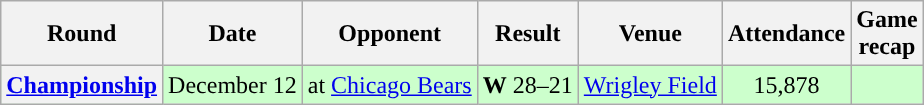<table class="wikitable" style="text-align:center">
<tr>
<th>Round</th>
<th>Date</th>
<th>Opponent</th>
<th>Result</th>
<th>Venue</th>
<th>Attendance</th>
<th>Game<br>recap</th>
</tr>
<tr style="background:#cfc">
<th><a href='#'>Championship</a></th>
<td>December 12</td>
<td>at <a href='#'>Chicago Bears</a></td>
<td><strong>W</strong> 28–21</td>
<td><a href='#'>Wrigley Field</a></td>
<td>15,878</td>
<td></td>
</tr>
</table>
